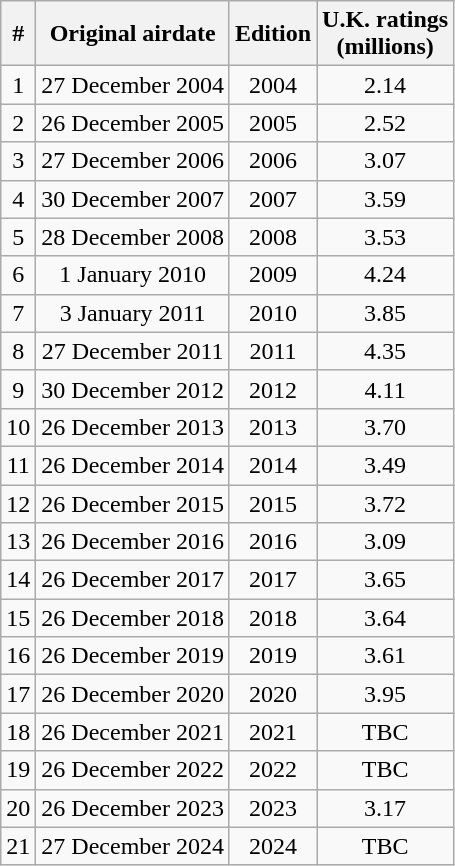<table class="wikitable" style="text-align:center">
<tr>
<th>#</th>
<th>Original airdate</th>
<th>Edition</th>
<th>U.K. ratings<br>(millions)</th>
</tr>
<tr>
<td>1</td>
<td>27 December 2004</td>
<td>2004</td>
<td>2.14</td>
</tr>
<tr>
<td>2</td>
<td>26 December 2005</td>
<td>2005</td>
<td>2.52</td>
</tr>
<tr>
<td>3</td>
<td>27 December 2006</td>
<td>2006</td>
<td>3.07</td>
</tr>
<tr>
<td>4</td>
<td>30 December 2007</td>
<td>2007</td>
<td>3.59</td>
</tr>
<tr>
<td>5</td>
<td>28 December 2008</td>
<td>2008</td>
<td>3.53</td>
</tr>
<tr>
<td>6</td>
<td>1 January 2010</td>
<td>2009</td>
<td>4.24</td>
</tr>
<tr>
<td>7</td>
<td>3 January 2011</td>
<td>2010</td>
<td>3.85</td>
</tr>
<tr>
<td>8</td>
<td>27 December 2011</td>
<td>2011</td>
<td>4.35</td>
</tr>
<tr>
<td>9</td>
<td>30 December 2012</td>
<td>2012</td>
<td>4.11</td>
</tr>
<tr>
<td>10</td>
<td>26 December 2013</td>
<td>2013</td>
<td>3.70</td>
</tr>
<tr>
<td>11</td>
<td>26 December 2014</td>
<td>2014</td>
<td>3.49</td>
</tr>
<tr>
<td>12</td>
<td>26 December 2015</td>
<td>2015</td>
<td>3.72</td>
</tr>
<tr>
<td>13</td>
<td>26 December 2016</td>
<td>2016</td>
<td>3.09</td>
</tr>
<tr>
<td>14</td>
<td>26 December 2017</td>
<td>2017</td>
<td>3.65</td>
</tr>
<tr>
<td>15</td>
<td>26 December 2018</td>
<td>2018</td>
<td>3.64</td>
</tr>
<tr>
<td>16</td>
<td>26 December 2019</td>
<td>2019</td>
<td>3.61</td>
</tr>
<tr>
<td>17</td>
<td>26 December 2020</td>
<td>2020</td>
<td>3.95</td>
</tr>
<tr>
<td>18</td>
<td>26 December 2021</td>
<td>2021</td>
<td>TBC</td>
</tr>
<tr>
<td>19</td>
<td>26 December 2022</td>
<td>2022</td>
<td>TBC</td>
</tr>
<tr>
<td>20</td>
<td>26 December 2023</td>
<td>2023</td>
<td>3.17</td>
</tr>
<tr>
<td>21</td>
<td>27 December 2024</td>
<td>2024</td>
<td>TBC</td>
</tr>
</table>
